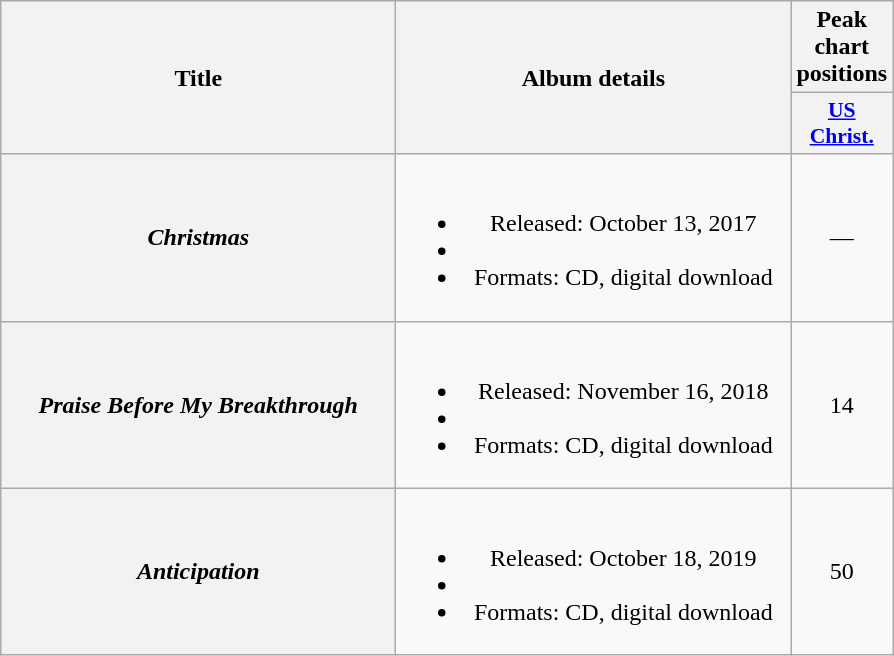<table class="wikitable plainrowheaders" style="text-align:center;">
<tr>
<th scope="col" rowspan="2" style="width:16em;">Title</th>
<th scope="col" rowspan="2" style="width:16em;">Album details</th>
<th scope="col" colspan="1">Peak chart positions</th>
</tr>
<tr>
<th style="width:3em; font-size:90%"><a href='#'>US<br>Christ.</a></th>
</tr>
<tr>
<th scope="row"><em>Christmas</em></th>
<td><br><ul><li>Released: October 13, 2017</li><li></li><li>Formats: CD, digital download</li></ul></td>
<td>—</td>
</tr>
<tr>
<th scope="row"><em>Praise Before My Breakthrough</em></th>
<td><br><ul><li>Released: November 16, 2018</li><li></li><li>Formats: CD, digital download</li></ul></td>
<td>14</td>
</tr>
<tr>
<th scope="row"><em>Anticipation</em></th>
<td><br><ul><li>Released: October 18, 2019</li><li></li><li>Formats: CD, digital download</li></ul></td>
<td>50</td>
</tr>
</table>
